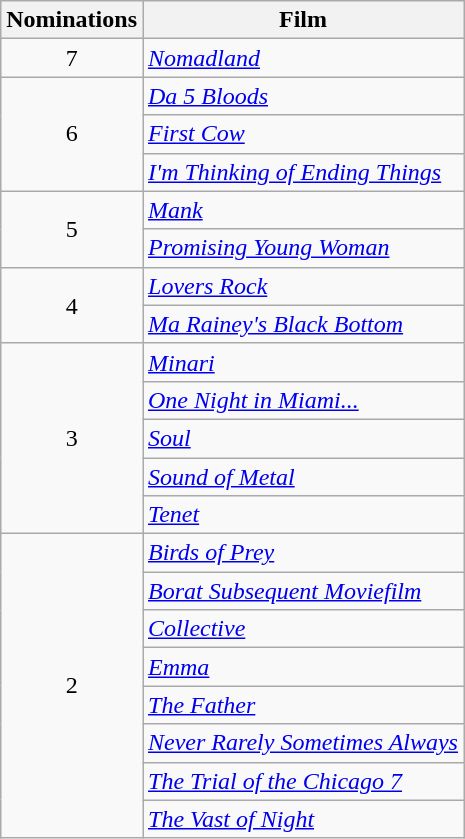<table class="wikitable">
<tr>
<th>Nominations</th>
<th>Film</th>
</tr>
<tr>
<td style="text-align:center;">7</td>
<td><em><a href='#'>Nomadland</a></em></td>
</tr>
<tr>
<td style="text-align:center;" rowspan="3">6</td>
<td><em><a href='#'>Da 5 Bloods</a></em></td>
</tr>
<tr>
<td><em><a href='#'>First Cow</a></em></td>
</tr>
<tr>
<td><em><a href='#'>I'm Thinking of Ending Things</a></em></td>
</tr>
<tr>
<td style="text-align:center;" rowspan="2">5</td>
<td><em><a href='#'>Mank</a></em></td>
</tr>
<tr>
<td><em><a href='#'>Promising Young Woman</a></em></td>
</tr>
<tr>
<td style="text-align:center;" rowspan="2">4</td>
<td><em><a href='#'>Lovers Rock</a></em></td>
</tr>
<tr>
<td><em><a href='#'>Ma Rainey's Black Bottom</a></em></td>
</tr>
<tr>
<td style="text-align:center;" rowspan="5">3</td>
<td><em><a href='#'>Minari</a></em></td>
</tr>
<tr>
<td><em><a href='#'>One Night in Miami...</a></em></td>
</tr>
<tr>
<td><em><a href='#'>Soul</a></em></td>
</tr>
<tr>
<td><em><a href='#'>Sound of Metal</a></em></td>
</tr>
<tr>
<td><em><a href='#'>Tenet</a></em></td>
</tr>
<tr>
<td style="text-align:center;" rowspan="8">2</td>
<td><em><a href='#'>Birds of Prey</a></em></td>
</tr>
<tr>
<td><em><a href='#'>Borat Subsequent Moviefilm</a></em></td>
</tr>
<tr>
<td><em><a href='#'>Collective</a></em></td>
</tr>
<tr>
<td><em><a href='#'>Emma</a></em></td>
</tr>
<tr>
<td><em><a href='#'>The Father</a></em></td>
</tr>
<tr>
<td><em><a href='#'>Never Rarely Sometimes Always</a></em></td>
</tr>
<tr>
<td><em><a href='#'>The Trial of the Chicago 7</a></em></td>
</tr>
<tr>
<td><em><a href='#'>The Vast of Night</a></em></td>
</tr>
</table>
